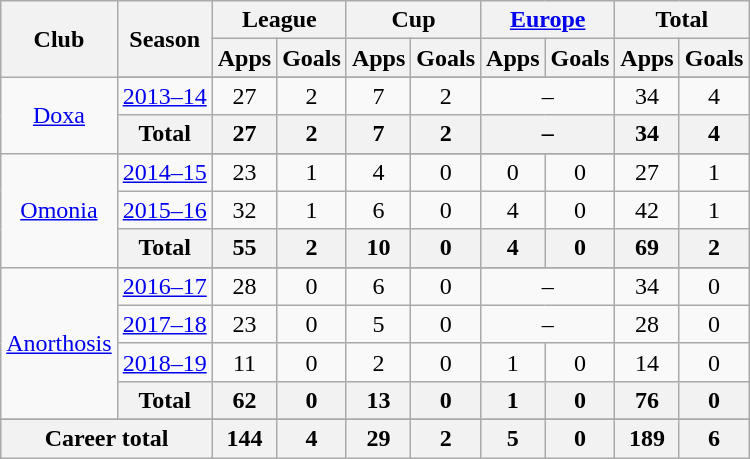<table class="wikitable" style="text-align:center;">
<tr>
<th rowspan="2">Club</th>
<th rowspan="2">Season</th>
<th colspan="2">League</th>
<th colspan="2">Cup</th>
<th colspan="2"><a href='#'>Europe</a></th>
<th colspan="2">Total</th>
</tr>
<tr>
<th>Apps</th>
<th>Goals</th>
<th>Apps</th>
<th>Goals</th>
<th>Apps</th>
<th>Goals</th>
<th>Apps</th>
<th>Goals</th>
</tr>
<tr ||-||-||-|->
<td rowspan="3" valign="center"><a href='#'>Doxa</a></td>
</tr>
<tr>
<td><a href='#'>2013–14</a></td>
<td>27</td>
<td>2</td>
<td>7</td>
<td>2</td>
<td colspan="2">–</td>
<td>34</td>
<td>4</td>
</tr>
<tr>
<th>Total</th>
<th>27</th>
<th>2</th>
<th>7</th>
<th>2</th>
<th colspan="2">–</th>
<th>34</th>
<th>4</th>
</tr>
<tr>
<td rowspan="4" valign="center"><a href='#'>Omonia</a></td>
</tr>
<tr>
<td><a href='#'>2014–15</a></td>
<td>23</td>
<td>1</td>
<td>4</td>
<td>0</td>
<td>0</td>
<td>0</td>
<td>27</td>
<td>1</td>
</tr>
<tr>
<td><a href='#'>2015–16</a></td>
<td>32</td>
<td>1</td>
<td>6</td>
<td>0</td>
<td>4</td>
<td>0</td>
<td>42</td>
<td>1</td>
</tr>
<tr>
<th>Total</th>
<th>55</th>
<th>2</th>
<th>10</th>
<th>0</th>
<th>4</th>
<th>0</th>
<th>69</th>
<th>2</th>
</tr>
<tr>
<td rowspan="5" valign="center"><a href='#'>Anorthosis</a></td>
</tr>
<tr>
<td><a href='#'>2016–17</a></td>
<td>28</td>
<td>0</td>
<td>6</td>
<td>0</td>
<td colspan="2">–</td>
<td>34</td>
<td>0</td>
</tr>
<tr>
<td><a href='#'>2017–18</a></td>
<td>23</td>
<td>0</td>
<td>5</td>
<td>0</td>
<td colspan="2">–</td>
<td>28</td>
<td>0</td>
</tr>
<tr>
<td><a href='#'>2018–19</a></td>
<td>11</td>
<td>0</td>
<td>2</td>
<td>0</td>
<td>1</td>
<td>0</td>
<td>14</td>
<td>0</td>
</tr>
<tr>
<th>Total</th>
<th>62</th>
<th>0</th>
<th>13</th>
<th>0</th>
<th>1</th>
<th>0</th>
<th>76</th>
<th>0</th>
</tr>
<tr>
</tr>
<tr>
<th colspan=2>Career total</th>
<th>144</th>
<th>4</th>
<th>29</th>
<th>2</th>
<th>5</th>
<th>0</th>
<th>189</th>
<th>6</th>
</tr>
</table>
